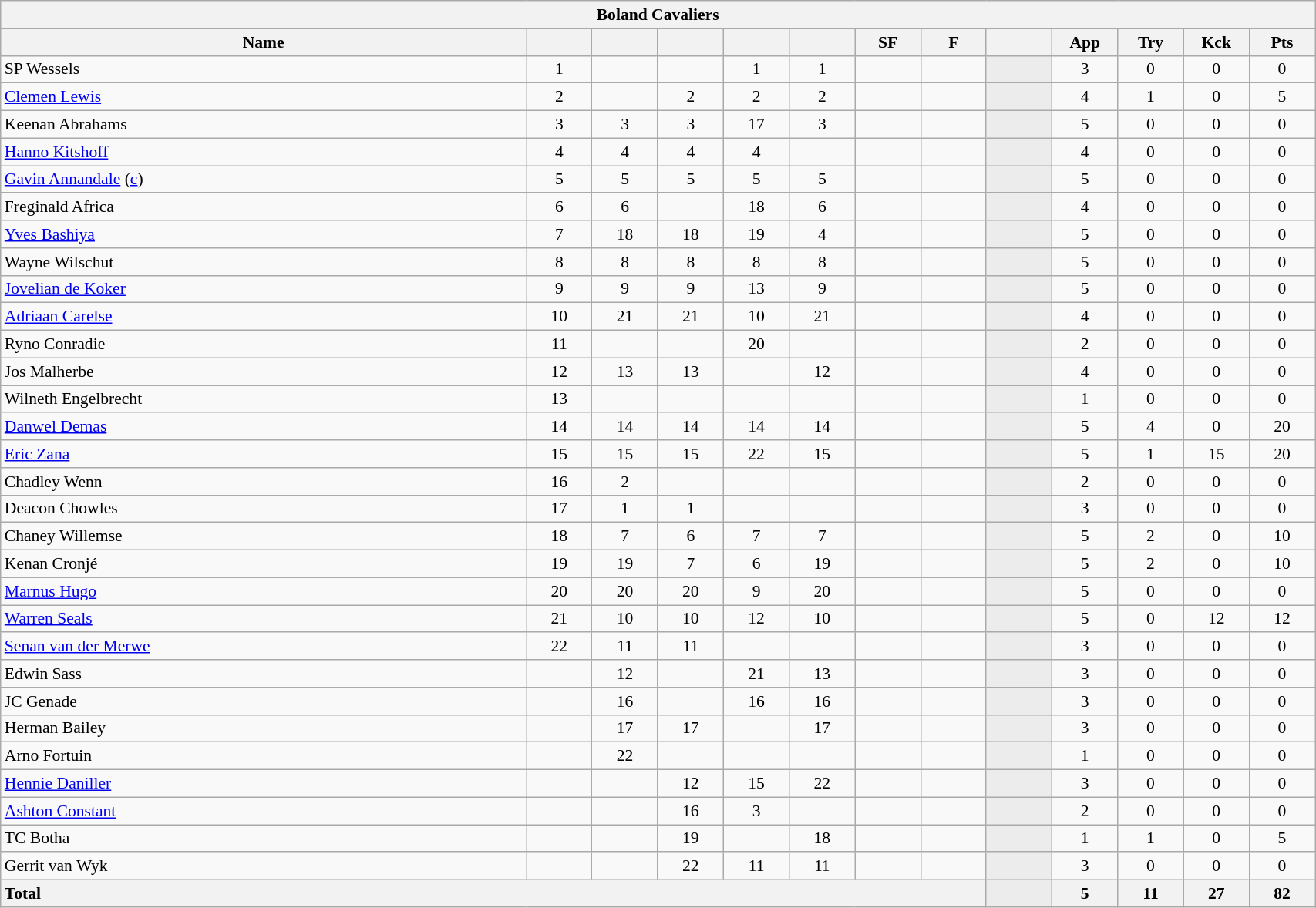<table class="wikitable collapsible collapsed sortable" style="text-align:center; font-size:90%; width:90%">
<tr>
<th colspan="100%">Boland Cavaliers</th>
</tr>
<tr>
<th style="width:40%;">Name</th>
<th style="width:5%;"></th>
<th style="width:5%;"></th>
<th style="width:5%;"></th>
<th style="width:5%;"></th>
<th style="width:5%;"></th>
<th style="width:5%;">SF</th>
<th style="width:5%;">F</th>
<th style="width:5%;"></th>
<th style="width:5%;">App</th>
<th style="width:5%;">Try</th>
<th style="width:5%;">Kck</th>
<th style="width:5%;">Pts</th>
</tr>
<tr>
<td style="text-align:left;">SP Wessels</td>
<td>1</td>
<td></td>
<td></td>
<td>1</td>
<td>1</td>
<td></td>
<td></td>
<td style="background:#ECECEC;"></td>
<td>3</td>
<td>0</td>
<td>0</td>
<td>0</td>
</tr>
<tr>
<td style="text-align:left;"><a href='#'>Clemen Lewis</a></td>
<td>2</td>
<td></td>
<td>2</td>
<td>2</td>
<td>2</td>
<td></td>
<td></td>
<td style="background:#ECECEC;"></td>
<td>4</td>
<td>1</td>
<td>0</td>
<td>5</td>
</tr>
<tr>
<td style="text-align:left;">Keenan Abrahams</td>
<td>3</td>
<td>3</td>
<td>3</td>
<td>17 </td>
<td>3</td>
<td></td>
<td></td>
<td style="background:#ECECEC;"></td>
<td>5</td>
<td>0</td>
<td>0</td>
<td>0</td>
</tr>
<tr>
<td style="text-align:left;"><a href='#'>Hanno Kitshoff</a></td>
<td>4</td>
<td>4</td>
<td>4</td>
<td>4</td>
<td></td>
<td></td>
<td></td>
<td style="background:#ECECEC;"></td>
<td>4</td>
<td>0</td>
<td>0</td>
<td>0</td>
</tr>
<tr>
<td style="text-align:left;"><a href='#'>Gavin Annandale</a> (<a href='#'>c</a>)</td>
<td>5</td>
<td>5</td>
<td>5</td>
<td>5</td>
<td>5</td>
<td></td>
<td></td>
<td style="background:#ECECEC;"></td>
<td>5</td>
<td>0</td>
<td>0</td>
<td>0</td>
</tr>
<tr>
<td style="text-align:left;">Freginald Africa</td>
<td>6</td>
<td>6</td>
<td></td>
<td>18 </td>
<td>6</td>
<td></td>
<td></td>
<td style="background:#ECECEC;"></td>
<td>4</td>
<td>0</td>
<td>0</td>
<td>0</td>
</tr>
<tr>
<td style="text-align:left;"><a href='#'>Yves Bashiya</a></td>
<td>7</td>
<td>18 </td>
<td>18 </td>
<td>19 </td>
<td>4</td>
<td></td>
<td></td>
<td style="background:#ECECEC;"></td>
<td>5</td>
<td>0</td>
<td>0</td>
<td>0</td>
</tr>
<tr>
<td style="text-align:left;">Wayne Wilschut</td>
<td>8</td>
<td>8</td>
<td>8</td>
<td>8</td>
<td>8</td>
<td></td>
<td></td>
<td style="background:#ECECEC;"></td>
<td>5</td>
<td>0</td>
<td>0</td>
<td>0</td>
</tr>
<tr>
<td style="text-align:left;"><a href='#'>Jovelian de Koker</a></td>
<td>9</td>
<td>9</td>
<td>9</td>
<td>13</td>
<td>9</td>
<td></td>
<td></td>
<td style="background:#ECECEC;"></td>
<td>5</td>
<td>0</td>
<td>0</td>
<td>0</td>
</tr>
<tr>
<td style="text-align:left;"><a href='#'>Adriaan Carelse</a></td>
<td>10</td>
<td>21 </td>
<td>21 </td>
<td>10</td>
<td>21</td>
<td></td>
<td></td>
<td style="background:#ECECEC;"></td>
<td>4</td>
<td>0</td>
<td>0</td>
<td>0</td>
</tr>
<tr>
<td style="text-align:left;">Ryno Conradie</td>
<td>11</td>
<td></td>
<td></td>
<td>20 </td>
<td></td>
<td></td>
<td></td>
<td style="background:#ECECEC;"></td>
<td>2</td>
<td>0</td>
<td>0</td>
<td>0</td>
</tr>
<tr>
<td style="text-align:left;">Jos Malherbe</td>
<td>12</td>
<td>13</td>
<td>13</td>
<td></td>
<td>12</td>
<td></td>
<td></td>
<td style="background:#ECECEC;"></td>
<td>4</td>
<td>0</td>
<td>0</td>
<td>0</td>
</tr>
<tr>
<td style="text-align:left;">Wilneth Engelbrecht</td>
<td>13</td>
<td></td>
<td></td>
<td></td>
<td></td>
<td></td>
<td></td>
<td style="background:#ECECEC;"></td>
<td>1</td>
<td>0</td>
<td>0</td>
<td>0</td>
</tr>
<tr>
<td style="text-align:left;"><a href='#'>Danwel Demas</a></td>
<td>14</td>
<td>14</td>
<td>14</td>
<td>14</td>
<td>14</td>
<td></td>
<td></td>
<td style="background:#ECECEC;"></td>
<td>5</td>
<td>4</td>
<td>0</td>
<td>20</td>
</tr>
<tr>
<td style="text-align:left;"><a href='#'>Eric Zana</a></td>
<td>15</td>
<td>15</td>
<td>15</td>
<td>22 </td>
<td>15</td>
<td></td>
<td></td>
<td style="background:#ECECEC;"></td>
<td>5</td>
<td>1</td>
<td>15</td>
<td>20</td>
</tr>
<tr>
<td style="text-align:left;">Chadley Wenn</td>
<td>16 </td>
<td>2</td>
<td></td>
<td></td>
<td></td>
<td></td>
<td></td>
<td style="background:#ECECEC;"></td>
<td>2</td>
<td>0</td>
<td>0</td>
<td>0</td>
</tr>
<tr>
<td style="text-align:left;">Deacon Chowles</td>
<td>17 </td>
<td>1</td>
<td>1</td>
<td></td>
<td></td>
<td></td>
<td></td>
<td style="background:#ECECEC;"></td>
<td>3</td>
<td>0</td>
<td>0</td>
<td>0</td>
</tr>
<tr>
<td style="text-align:left;">Chaney Willemse</td>
<td>18 </td>
<td>7</td>
<td>6</td>
<td>7</td>
<td>7</td>
<td></td>
<td></td>
<td style="background:#ECECEC;"></td>
<td>5</td>
<td>2</td>
<td>0</td>
<td>10</td>
</tr>
<tr>
<td style="text-align:left;">Kenan Cronjé</td>
<td>19 </td>
<td>19 </td>
<td>7</td>
<td>6</td>
<td>19</td>
<td></td>
<td></td>
<td style="background:#ECECEC;"></td>
<td>5</td>
<td>2</td>
<td>0</td>
<td>10</td>
</tr>
<tr>
<td style="text-align:left;"><a href='#'>Marnus Hugo</a></td>
<td>20 </td>
<td>20 </td>
<td>20 </td>
<td>9</td>
<td>20 </td>
<td></td>
<td></td>
<td style="background:#ECECEC;"></td>
<td>5</td>
<td>0</td>
<td>0</td>
<td>0</td>
</tr>
<tr>
<td style="text-align:left;"><a href='#'>Warren Seals</a></td>
<td>21 </td>
<td>10</td>
<td>10</td>
<td>12</td>
<td>10</td>
<td></td>
<td></td>
<td style="background:#ECECEC;"></td>
<td>5</td>
<td>0</td>
<td>12</td>
<td>12</td>
</tr>
<tr>
<td style="text-align:left;"><a href='#'>Senan van der Merwe</a></td>
<td>22 </td>
<td>11</td>
<td>11</td>
<td></td>
<td></td>
<td></td>
<td></td>
<td style="background:#ECECEC;"></td>
<td>3</td>
<td>0</td>
<td>0</td>
<td>0</td>
</tr>
<tr>
<td style="text-align:left;">Edwin Sass</td>
<td></td>
<td>12</td>
<td></td>
<td>21 </td>
<td>13</td>
<td></td>
<td></td>
<td style="background:#ECECEC;"></td>
<td>3</td>
<td>0</td>
<td>0</td>
<td>0</td>
</tr>
<tr>
<td style="text-align:left;">JC Genade</td>
<td></td>
<td>16 </td>
<td></td>
<td>16 </td>
<td>16 </td>
<td></td>
<td></td>
<td style="background:#ECECEC;"></td>
<td>3</td>
<td>0</td>
<td>0</td>
<td>0</td>
</tr>
<tr>
<td style="text-align:left;">Herman Bailey</td>
<td></td>
<td>17 </td>
<td>17 </td>
<td></td>
<td>17 </td>
<td></td>
<td></td>
<td style="background:#ECECEC;"></td>
<td>3</td>
<td>0</td>
<td>0</td>
<td>0</td>
</tr>
<tr>
<td style="text-align:left;">Arno Fortuin</td>
<td></td>
<td>22 </td>
<td></td>
<td></td>
<td></td>
<td></td>
<td></td>
<td style="background:#ECECEC;"></td>
<td>1</td>
<td>0</td>
<td>0</td>
<td>0</td>
</tr>
<tr>
<td style="text-align:left;"><a href='#'>Hennie Daniller</a></td>
<td></td>
<td></td>
<td>12</td>
<td>15</td>
<td>22 </td>
<td></td>
<td></td>
<td style="background:#ECECEC;"></td>
<td>3</td>
<td>0</td>
<td>0</td>
<td>0</td>
</tr>
<tr>
<td style="text-align:left;"><a href='#'>Ashton Constant</a></td>
<td></td>
<td></td>
<td>16 </td>
<td>3</td>
<td></td>
<td></td>
<td></td>
<td style="background:#ECECEC;"></td>
<td>2</td>
<td>0</td>
<td>0</td>
<td>0</td>
</tr>
<tr>
<td style="text-align:left;">TC Botha</td>
<td></td>
<td></td>
<td>19 </td>
<td></td>
<td>18</td>
<td></td>
<td></td>
<td style="background:#ECECEC;"></td>
<td>1</td>
<td>1</td>
<td>0</td>
<td>5</td>
</tr>
<tr>
<td style="text-align:left;">Gerrit van Wyk</td>
<td></td>
<td></td>
<td>22 </td>
<td>11</td>
<td>11</td>
<td></td>
<td></td>
<td style="background:#ECECEC;"></td>
<td>3</td>
<td>0</td>
<td>0</td>
<td>0</td>
</tr>
<tr>
<th colspan="8" style="text-align:left;">Total</th>
<th style="background:#ECECEC;"></th>
<th>5</th>
<th>11</th>
<th>27</th>
<th>82</th>
</tr>
</table>
